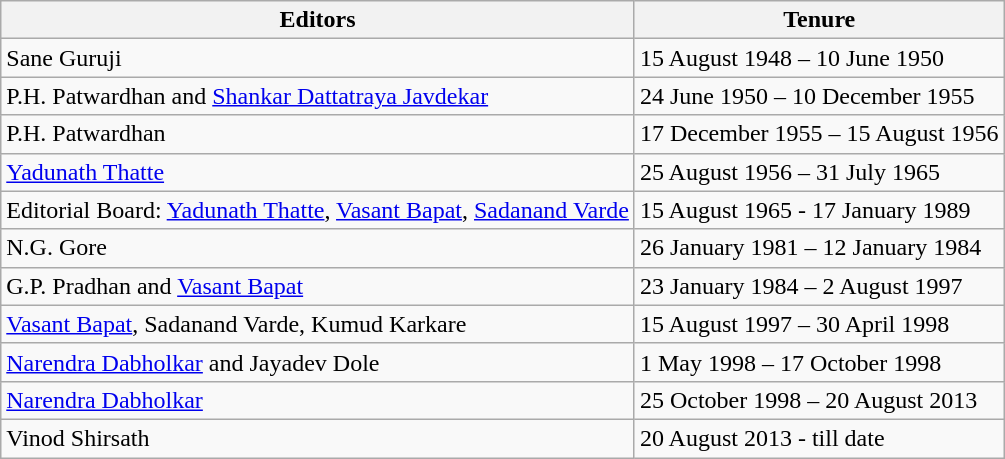<table class="wikitable">
<tr>
<th>Editors</th>
<th>Tenure</th>
</tr>
<tr>
<td>Sane Guruji</td>
<td>15 August 1948 – 10 June 1950</td>
</tr>
<tr>
<td>P.H. Patwardhan and <a href='#'>Shankar Dattatraya Javdekar</a></td>
<td>24 June 1950 – 10 December 1955</td>
</tr>
<tr>
<td>P.H. Patwardhan</td>
<td>17 December 1955 – 15 August 1956</td>
</tr>
<tr>
<td><a href='#'>Yadunath Thatte</a></td>
<td>25 August 1956 – 31 July 1965</td>
</tr>
<tr>
<td>Editorial Board: <a href='#'>Yadunath Thatte</a>, <a href='#'>Vasant Bapat</a>, <a href='#'>Sadanand Varde</a></td>
<td>15 August 1965 -  17 January 1989</td>
</tr>
<tr>
<td>N.G. Gore</td>
<td>26 January 1981 – 12 January 1984</td>
</tr>
<tr>
<td>G.P. Pradhan and <a href='#'>Vasant Bapat</a></td>
<td>23 January 1984 – 2 August 1997</td>
</tr>
<tr>
<td><a href='#'>Vasant Bapat</a>, Sadanand Varde, Kumud Karkare</td>
<td>15 August 1997 – 30 April 1998</td>
</tr>
<tr>
<td><a href='#'>Narendra Dabholkar</a> and Jayadev Dole</td>
<td>1 May 1998 – 17 October 1998</td>
</tr>
<tr>
<td><a href='#'>Narendra Dabholkar</a></td>
<td>25 October 1998 – 20 August 2013</td>
</tr>
<tr>
<td>Vinod Shirsath</td>
<td>20 August 2013 - till date</td>
</tr>
</table>
